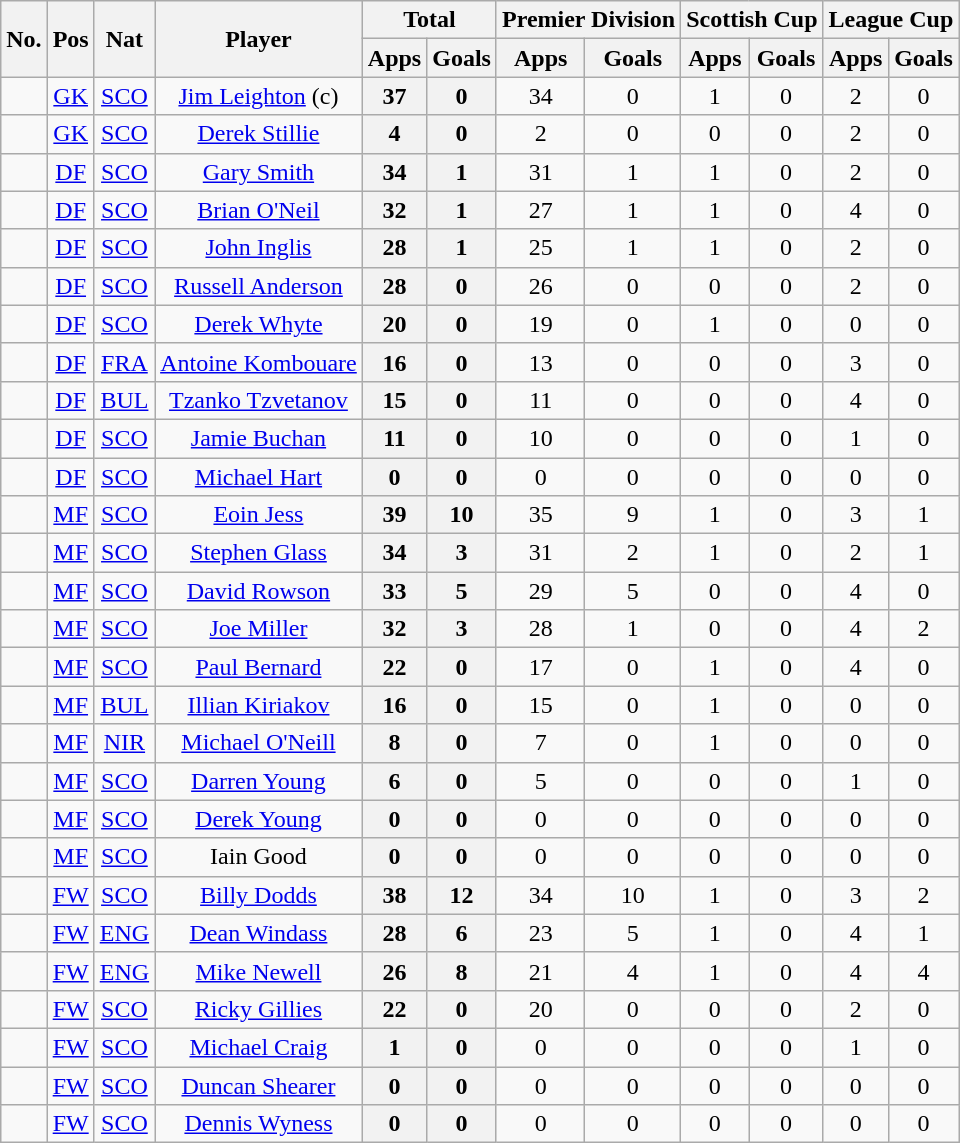<table class="wikitable sortable" style="text-align: center;">
<tr>
<th rowspan="2"><abbr>No.</abbr></th>
<th rowspan="2"><abbr>Pos</abbr></th>
<th rowspan="2"><abbr>Nat</abbr></th>
<th rowspan="2">Player</th>
<th colspan="2">Total</th>
<th colspan="2">Premier Division</th>
<th colspan="2">Scottish Cup</th>
<th colspan="2">League Cup</th>
</tr>
<tr>
<th>Apps</th>
<th>Goals</th>
<th>Apps</th>
<th>Goals</th>
<th>Apps</th>
<th>Goals</th>
<th>Apps</th>
<th>Goals</th>
</tr>
<tr>
<td></td>
<td><a href='#'>GK</a></td>
<td> <a href='#'>SCO</a></td>
<td><a href='#'>Jim Leighton</a> (c)</td>
<th>37</th>
<th>0</th>
<td>34</td>
<td>0</td>
<td>1</td>
<td>0</td>
<td>2</td>
<td>0</td>
</tr>
<tr>
<td></td>
<td><a href='#'>GK</a></td>
<td> <a href='#'>SCO</a></td>
<td><a href='#'>Derek Stillie</a></td>
<th>4</th>
<th>0</th>
<td>2</td>
<td>0</td>
<td>0</td>
<td>0</td>
<td>2</td>
<td>0</td>
</tr>
<tr>
<td></td>
<td><a href='#'>DF</a></td>
<td> <a href='#'>SCO</a></td>
<td><a href='#'>Gary Smith</a></td>
<th>34</th>
<th>1</th>
<td>31</td>
<td>1</td>
<td>1</td>
<td>0</td>
<td>2</td>
<td>0</td>
</tr>
<tr>
<td></td>
<td><a href='#'>DF</a></td>
<td> <a href='#'>SCO</a></td>
<td><a href='#'>Brian O'Neil</a></td>
<th>32</th>
<th>1</th>
<td>27</td>
<td>1</td>
<td>1</td>
<td>0</td>
<td>4</td>
<td>0</td>
</tr>
<tr>
<td></td>
<td><a href='#'>DF</a></td>
<td> <a href='#'>SCO</a></td>
<td><a href='#'>John Inglis</a></td>
<th>28</th>
<th>1</th>
<td>25</td>
<td>1</td>
<td>1</td>
<td>0</td>
<td>2</td>
<td>0</td>
</tr>
<tr>
<td></td>
<td><a href='#'>DF</a></td>
<td> <a href='#'>SCO</a></td>
<td><a href='#'>Russell Anderson</a></td>
<th>28</th>
<th>0</th>
<td>26</td>
<td>0</td>
<td>0</td>
<td>0</td>
<td>2</td>
<td>0</td>
</tr>
<tr>
<td></td>
<td><a href='#'>DF</a></td>
<td> <a href='#'>SCO</a></td>
<td><a href='#'>Derek Whyte</a></td>
<th>20</th>
<th>0</th>
<td>19</td>
<td>0</td>
<td>1</td>
<td>0</td>
<td>0</td>
<td>0</td>
</tr>
<tr>
<td></td>
<td><a href='#'>DF</a></td>
<td> <a href='#'>FRA</a></td>
<td><a href='#'>Antoine Kombouare</a></td>
<th>16</th>
<th>0</th>
<td>13</td>
<td>0</td>
<td>0</td>
<td>0</td>
<td>3</td>
<td>0</td>
</tr>
<tr>
<td></td>
<td><a href='#'>DF</a></td>
<td> <a href='#'>BUL</a></td>
<td><a href='#'>Tzanko Tzvetanov</a></td>
<th>15</th>
<th>0</th>
<td>11</td>
<td>0</td>
<td>0</td>
<td>0</td>
<td>4</td>
<td>0</td>
</tr>
<tr>
<td></td>
<td><a href='#'>DF</a></td>
<td> <a href='#'>SCO</a></td>
<td><a href='#'>Jamie Buchan</a></td>
<th>11</th>
<th>0</th>
<td>10</td>
<td>0</td>
<td>0</td>
<td>0</td>
<td>1</td>
<td>0</td>
</tr>
<tr>
<td></td>
<td><a href='#'>DF</a></td>
<td> <a href='#'>SCO</a></td>
<td><a href='#'>Michael Hart</a></td>
<th>0</th>
<th>0</th>
<td>0</td>
<td>0</td>
<td>0</td>
<td>0</td>
<td>0</td>
<td>0</td>
</tr>
<tr>
<td></td>
<td><a href='#'>MF</a></td>
<td> <a href='#'>SCO</a></td>
<td><a href='#'>Eoin Jess</a></td>
<th>39</th>
<th>10</th>
<td>35</td>
<td>9</td>
<td>1</td>
<td>0</td>
<td>3</td>
<td>1</td>
</tr>
<tr>
<td></td>
<td><a href='#'>MF</a></td>
<td> <a href='#'>SCO</a></td>
<td><a href='#'>Stephen Glass</a></td>
<th>34</th>
<th>3</th>
<td>31</td>
<td>2</td>
<td>1</td>
<td>0</td>
<td>2</td>
<td>1</td>
</tr>
<tr>
<td></td>
<td><a href='#'>MF</a></td>
<td> <a href='#'>SCO</a></td>
<td><a href='#'>David Rowson</a></td>
<th>33</th>
<th>5</th>
<td>29</td>
<td>5</td>
<td>0</td>
<td>0</td>
<td>4</td>
<td>0</td>
</tr>
<tr>
<td></td>
<td><a href='#'>MF</a></td>
<td> <a href='#'>SCO</a></td>
<td><a href='#'>Joe Miller</a></td>
<th>32</th>
<th>3</th>
<td>28</td>
<td>1</td>
<td>0</td>
<td>0</td>
<td>4</td>
<td>2</td>
</tr>
<tr>
<td></td>
<td><a href='#'>MF</a></td>
<td> <a href='#'>SCO</a></td>
<td><a href='#'>Paul Bernard</a></td>
<th>22</th>
<th>0</th>
<td>17</td>
<td>0</td>
<td>1</td>
<td>0</td>
<td>4</td>
<td>0</td>
</tr>
<tr>
<td></td>
<td><a href='#'>MF</a></td>
<td> <a href='#'>BUL</a></td>
<td><a href='#'>Illian Kiriakov</a></td>
<th>16</th>
<th>0</th>
<td>15</td>
<td>0</td>
<td>1</td>
<td>0</td>
<td>0</td>
<td>0</td>
</tr>
<tr>
<td></td>
<td><a href='#'>MF</a></td>
<td> <a href='#'>NIR</a></td>
<td><a href='#'>Michael O'Neill</a></td>
<th>8</th>
<th>0</th>
<td>7</td>
<td>0</td>
<td>1</td>
<td>0</td>
<td>0</td>
<td>0</td>
</tr>
<tr>
<td></td>
<td><a href='#'>MF</a></td>
<td> <a href='#'>SCO</a></td>
<td><a href='#'>Darren Young</a></td>
<th>6</th>
<th>0</th>
<td>5</td>
<td>0</td>
<td>0</td>
<td>0</td>
<td>1</td>
<td>0</td>
</tr>
<tr>
<td></td>
<td><a href='#'>MF</a></td>
<td> <a href='#'>SCO</a></td>
<td><a href='#'>Derek Young</a></td>
<th>0</th>
<th>0</th>
<td>0</td>
<td>0</td>
<td>0</td>
<td>0</td>
<td>0</td>
<td>0</td>
</tr>
<tr>
<td></td>
<td><a href='#'>MF</a></td>
<td> <a href='#'>SCO</a></td>
<td>Iain Good</td>
<th>0</th>
<th>0</th>
<td>0</td>
<td>0</td>
<td>0</td>
<td>0</td>
<td>0</td>
<td>0</td>
</tr>
<tr>
<td></td>
<td><a href='#'>FW</a></td>
<td> <a href='#'>SCO</a></td>
<td><a href='#'>Billy Dodds</a></td>
<th>38</th>
<th>12</th>
<td>34</td>
<td>10</td>
<td>1</td>
<td>0</td>
<td>3</td>
<td>2</td>
</tr>
<tr>
<td></td>
<td><a href='#'>FW</a></td>
<td> <a href='#'>ENG</a></td>
<td><a href='#'>Dean Windass</a></td>
<th>28</th>
<th>6</th>
<td>23</td>
<td>5</td>
<td>1</td>
<td>0</td>
<td>4</td>
<td>1</td>
</tr>
<tr>
<td></td>
<td><a href='#'>FW</a></td>
<td> <a href='#'>ENG</a></td>
<td><a href='#'>Mike Newell</a></td>
<th>26</th>
<th>8</th>
<td>21</td>
<td>4</td>
<td>1</td>
<td>0</td>
<td>4</td>
<td>4</td>
</tr>
<tr>
<td></td>
<td><a href='#'>FW</a></td>
<td> <a href='#'>SCO</a></td>
<td><a href='#'>Ricky Gillies</a></td>
<th>22</th>
<th>0</th>
<td>20</td>
<td>0</td>
<td>0</td>
<td>0</td>
<td>2</td>
<td>0</td>
</tr>
<tr>
<td></td>
<td><a href='#'>FW</a></td>
<td> <a href='#'>SCO</a></td>
<td><a href='#'>Michael Craig</a></td>
<th>1</th>
<th>0</th>
<td>0</td>
<td>0</td>
<td>0</td>
<td>0</td>
<td>1</td>
<td>0</td>
</tr>
<tr>
<td></td>
<td><a href='#'>FW</a></td>
<td> <a href='#'>SCO</a></td>
<td><a href='#'>Duncan Shearer</a></td>
<th>0</th>
<th>0</th>
<td>0</td>
<td>0</td>
<td>0</td>
<td>0</td>
<td>0</td>
<td>0</td>
</tr>
<tr>
<td></td>
<td><a href='#'>FW</a></td>
<td> <a href='#'>SCO</a></td>
<td><a href='#'>Dennis Wyness</a></td>
<th>0</th>
<th>0</th>
<td>0</td>
<td>0</td>
<td>0</td>
<td>0</td>
<td>0</td>
<td>0</td>
</tr>
</table>
